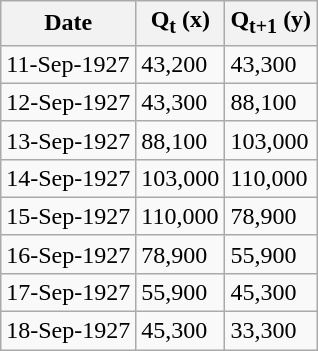<table class="wikitable">
<tr>
<th>Date</th>
<th>Q<sub>t</sub> (x)</th>
<th>Q<sub>t+1</sub> (y)</th>
</tr>
<tr>
<td>11-Sep-1927</td>
<td>43,200</td>
<td>43,300</td>
</tr>
<tr>
<td>12-Sep-1927</td>
<td>43,300</td>
<td>88,100</td>
</tr>
<tr>
<td>13-Sep-1927</td>
<td>88,100</td>
<td>103,000</td>
</tr>
<tr>
<td>14-Sep-1927</td>
<td>103,000</td>
<td>110,000</td>
</tr>
<tr>
<td>15-Sep-1927</td>
<td>110,000</td>
<td>78,900</td>
</tr>
<tr>
<td>16-Sep-1927</td>
<td>78,900</td>
<td>55,900</td>
</tr>
<tr>
<td>17-Sep-1927</td>
<td>55,900</td>
<td>45,300</td>
</tr>
<tr>
<td>18-Sep-1927</td>
<td>45,300</td>
<td>33,300</td>
</tr>
</table>
